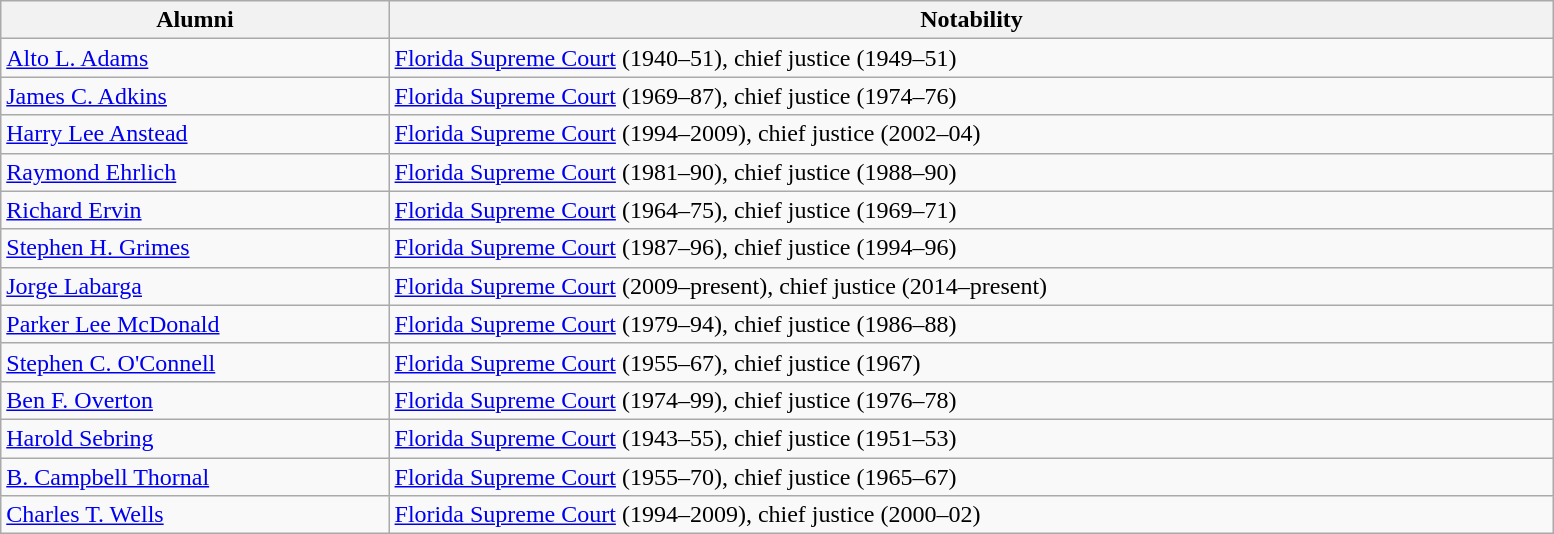<table class="wikitable sortable" style="width:82%">
<tr valign="top">
<th width="25%">Alumni</th>
<th width="75%">Notability</th>
</tr>
<tr valign="top">
<td><a href='#'>Alto L. Adams</a></td>
<td><a href='#'>Florida Supreme Court</a> (1940–51), chief justice (1949–51)</td>
</tr>
<tr valign="top">
<td><a href='#'>James C. Adkins</a></td>
<td><a href='#'>Florida Supreme Court</a> (1969–87), chief justice (1974–76)</td>
</tr>
<tr valign="top">
<td><a href='#'>Harry Lee Anstead</a></td>
<td><a href='#'>Florida Supreme Court</a> (1994–2009), chief justice (2002–04)</td>
</tr>
<tr valign="top">
<td><a href='#'>Raymond Ehrlich</a></td>
<td><a href='#'>Florida Supreme Court</a> (1981–90), chief justice (1988–90)</td>
</tr>
<tr valign="top">
<td><a href='#'>Richard Ervin</a></td>
<td><a href='#'>Florida Supreme Court</a> (1964–75), chief justice (1969–71)</td>
</tr>
<tr valign="top">
<td><a href='#'>Stephen H. Grimes</a></td>
<td><a href='#'>Florida Supreme Court</a> (1987–96), chief justice (1994–96)</td>
</tr>
<tr valign="top">
<td><a href='#'>Jorge Labarga</a></td>
<td><a href='#'>Florida Supreme Court</a> (2009–present), chief justice (2014–present)</td>
</tr>
<tr valign="top">
<td><a href='#'>Parker Lee McDonald</a></td>
<td><a href='#'>Florida Supreme Court</a> (1979–94), chief justice (1986–88)</td>
</tr>
<tr valign="top">
<td><a href='#'>Stephen C. O'Connell</a></td>
<td><a href='#'>Florida Supreme Court</a> (1955–67), chief justice (1967)</td>
</tr>
<tr valign="top">
<td><a href='#'>Ben F. Overton</a></td>
<td><a href='#'>Florida Supreme Court</a> (1974–99), chief justice (1976–78)</td>
</tr>
<tr valign="top">
<td><a href='#'>Harold Sebring</a></td>
<td><a href='#'>Florida Supreme Court</a> (1943–55), chief justice (1951–53)</td>
</tr>
<tr valign="top">
<td><a href='#'>B. Campbell Thornal</a></td>
<td><a href='#'>Florida Supreme Court</a> (1955–70), chief justice (1965–67)</td>
</tr>
<tr valign="top">
<td><a href='#'>Charles T. Wells</a></td>
<td><a href='#'>Florida Supreme Court</a> (1994–2009), chief justice (2000–02)</td>
</tr>
</table>
